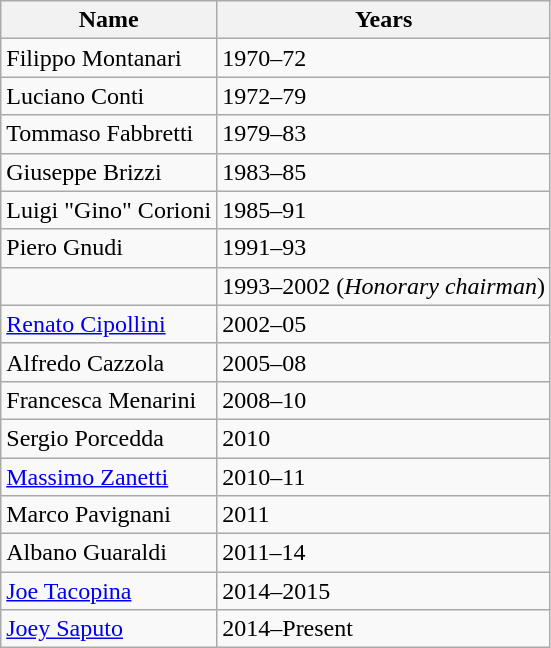<table class="wikitable" style="float:left; margin-right:1em;">
<tr>
<th>Name</th>
<th>Years</th>
</tr>
<tr>
<td>Filippo Montanari</td>
<td>1970–72</td>
</tr>
<tr>
<td>Luciano Conti</td>
<td>1972–79</td>
</tr>
<tr>
<td>Tommaso Fabbretti</td>
<td>1979–83</td>
</tr>
<tr>
<td>Giuseppe Brizzi</td>
<td>1983–85</td>
</tr>
<tr>
<td>Luigi "Gino" Corioni</td>
<td>1985–91</td>
</tr>
<tr>
<td>Piero Gnudi</td>
<td>1991–93</td>
</tr>
<tr>
<td></td>
<td>1993–2002 (<em>Honorary chairman</em>)</td>
</tr>
<tr>
<td><a href='#'>Renato Cipollini</a></td>
<td>2002–05</td>
</tr>
<tr>
<td>Alfredo Cazzola</td>
<td>2005–08</td>
</tr>
<tr>
<td>Francesca Menarini</td>
<td>2008–10</td>
</tr>
<tr>
<td>Sergio Porcedda</td>
<td>2010</td>
</tr>
<tr>
<td><a href='#'>Massimo Zanetti</a></td>
<td>2010–11</td>
</tr>
<tr>
<td>Marco Pavignani</td>
<td>2011</td>
</tr>
<tr>
<td>Albano Guaraldi</td>
<td>2011–14</td>
</tr>
<tr>
<td><a href='#'>Joe Tacopina</a></td>
<td>2014–2015</td>
</tr>
<tr>
<td><a href='#'>Joey Saputo</a></td>
<td>2014–Present</td>
</tr>
</table>
